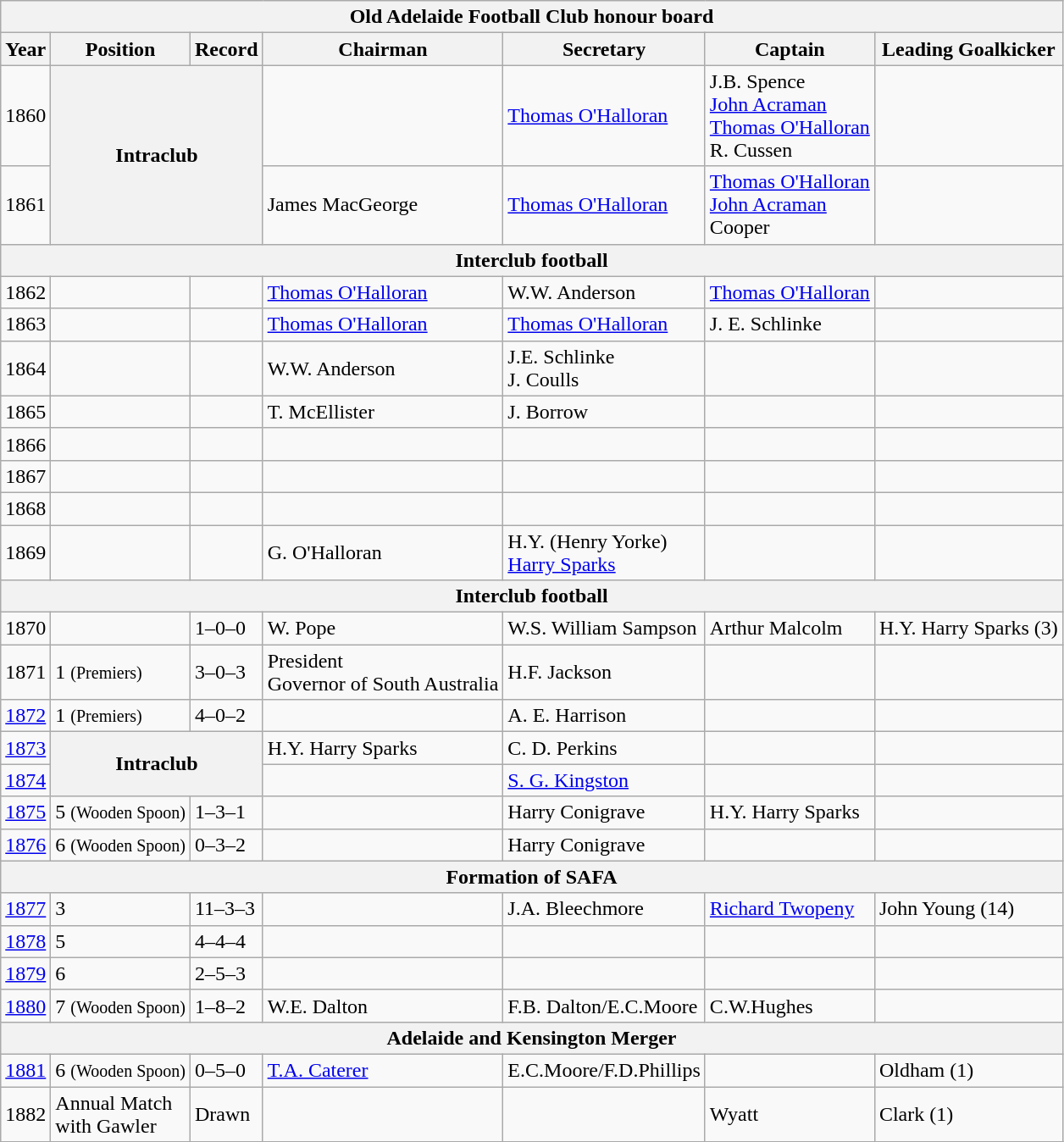<table class="wikitable">
<tr>
<th colspan="7"><strong>Old Adelaide Football Club honour board</strong></th>
</tr>
<tr>
<th>Year</th>
<th>Position</th>
<th>Record</th>
<th>Chairman</th>
<th>Secretary</th>
<th>Captain</th>
<th>Leading Goalkicker</th>
</tr>
<tr>
<td>1860</td>
<th colspan="2" rowspan="2">Intraclub</th>
<td></td>
<td><a href='#'>Thomas O'Halloran</a></td>
<td>J.B. Spence<br><a href='#'>John Acraman</a><br><a href='#'>Thomas O'Halloran</a><br>R. Cussen</td>
<td></td>
</tr>
<tr>
<td>1861</td>
<td>James MacGeorge</td>
<td><a href='#'>Thomas O'Halloran</a></td>
<td><a href='#'>Thomas O'Halloran</a><br><a href='#'>John Acraman</a><br>Cooper</td>
<td></td>
</tr>
<tr>
<th colspan="7">Interclub football</th>
</tr>
<tr>
<td>1862</td>
<td></td>
<td></td>
<td><a href='#'>Thomas O'Halloran</a></td>
<td>W.W. Anderson</td>
<td><a href='#'>Thomas O'Halloran</a></td>
<td></td>
</tr>
<tr>
<td>1863</td>
<td></td>
<td></td>
<td><a href='#'>Thomas O'Halloran</a></td>
<td><a href='#'>Thomas O'Halloran</a></td>
<td>J. E. Schlinke</td>
<td></td>
</tr>
<tr>
<td>1864</td>
<td></td>
<td></td>
<td>W.W. Anderson</td>
<td>J.E. Schlinke<br>J. Coulls</td>
<td></td>
<td></td>
</tr>
<tr>
<td>1865</td>
<td></td>
<td></td>
<td>T. McEllister</td>
<td>J. Borrow</td>
<td></td>
<td></td>
</tr>
<tr>
<td>1866</td>
<td></td>
<td></td>
<td></td>
<td></td>
<td></td>
<td></td>
</tr>
<tr>
<td>1867</td>
<td></td>
<td></td>
<td></td>
<td></td>
<td></td>
<td></td>
</tr>
<tr>
<td>1868</td>
<td></td>
<td></td>
<td></td>
<td></td>
<td></td>
<td></td>
</tr>
<tr>
<td>1869</td>
<td></td>
<td></td>
<td>G. O'Halloran</td>
<td>H.Y. (Henry Yorke)<br> <a href='#'>Harry Sparks</a></td>
<td></td>
<td></td>
</tr>
<tr>
<th colspan="7">Interclub football</th>
</tr>
<tr>
<td>1870</td>
<td></td>
<td>1–0–0</td>
<td>W. Pope</td>
<td>W.S. William Sampson</td>
<td>Arthur Malcolm</td>
<td>H.Y. Harry Sparks (3)</td>
</tr>
<tr>
<td>1871</td>
<td>1 <small>(Premiers)</small></td>
<td>3–0–3</td>
<td>President <br> Governor of South Australia </td>
<td>H.F. Jackson</td>
<td></td>
<td></td>
</tr>
<tr>
<td><a href='#'>1872</a></td>
<td>1 <small>(Premiers)</small></td>
<td>4–0–2</td>
<td></td>
<td>A. E. Harrison</td>
<td></td>
<td></td>
</tr>
<tr>
<td><a href='#'>1873</a></td>
<th colspan="2" rowspan="2">Intraclub</th>
<td>H.Y. Harry Sparks</td>
<td>C. D. Perkins</td>
<td></td>
<td></td>
</tr>
<tr>
<td><a href='#'>1874</a></td>
<td></td>
<td><a href='#'>S. G. Kingston</a></td>
<td></td>
<td></td>
</tr>
<tr>
<td><a href='#'>1875</a></td>
<td>5 <small>(Wooden Spoon)</small></td>
<td>1–3–1</td>
<td></td>
<td>Harry Conigrave</td>
<td>H.Y. Harry Sparks</td>
<td></td>
</tr>
<tr>
<td><a href='#'>1876</a></td>
<td>6 <small>(Wooden Spoon)</small></td>
<td>0–3–2</td>
<td></td>
<td>Harry Conigrave</td>
<td></td>
<td></td>
</tr>
<tr>
<th colspan="7">Formation of SAFA</th>
</tr>
<tr>
<td><a href='#'>1877</a></td>
<td>3</td>
<td>11–3–3</td>
<td></td>
<td>J.A. Bleechmore</td>
<td><a href='#'>Richard Twopeny</a></td>
<td>John Young (14)</td>
</tr>
<tr>
<td><a href='#'>1878</a></td>
<td>5</td>
<td>4–4–4</td>
<td></td>
<td></td>
<td></td>
<td></td>
</tr>
<tr>
<td><a href='#'>1879</a></td>
<td>6</td>
<td>2–5–3</td>
<td></td>
<td></td>
<td></td>
<td></td>
</tr>
<tr>
<td><a href='#'>1880</a></td>
<td>7 <small>(Wooden Spoon)</small></td>
<td>1–8–2</td>
<td>W.E. Dalton</td>
<td>F.B. Dalton/E.C.Moore</td>
<td>C.W.Hughes</td>
<td></td>
</tr>
<tr>
<th colspan="7">Adelaide and Kensington Merger</th>
</tr>
<tr>
<td><a href='#'>1881</a></td>
<td>6 <small>(Wooden Spoon)</small></td>
<td>0–5–0</td>
<td><a href='#'>T.A. Caterer</a></td>
<td>E.C.Moore/F.D.Phillips</td>
<td></td>
<td>Oldham (1)</td>
</tr>
<tr>
<td>1882</td>
<td>Annual Match<br> with Gawler</td>
<td>Drawn</td>
<td></td>
<td></td>
<td>Wyatt</td>
<td>Clark (1)</td>
</tr>
<tr>
</tr>
</table>
